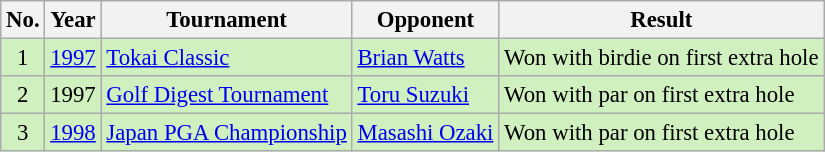<table class="wikitable" style="font-size:95%;">
<tr>
<th>No.</th>
<th>Year</th>
<th>Tournament</th>
<th>Opponent</th>
<th>Result</th>
</tr>
<tr style="background:#D0F0C0;">
<td align=center>1</td>
<td><a href='#'>1997</a></td>
<td><a href='#'>Tokai Classic</a></td>
<td> <a href='#'>Brian Watts</a></td>
<td>Won with birdie on first extra hole</td>
</tr>
<tr style="background:#D0F0C0;">
<td align=center>2</td>
<td>1997</td>
<td><a href='#'>Golf Digest Tournament</a></td>
<td> <a href='#'>Toru Suzuki</a></td>
<td>Won with par on first extra hole</td>
</tr>
<tr style="background:#D0F0C0;">
<td align=center>3</td>
<td><a href='#'>1998</a></td>
<td><a href='#'>Japan PGA Championship</a></td>
<td> <a href='#'>Masashi Ozaki</a></td>
<td>Won with par on first extra hole</td>
</tr>
</table>
